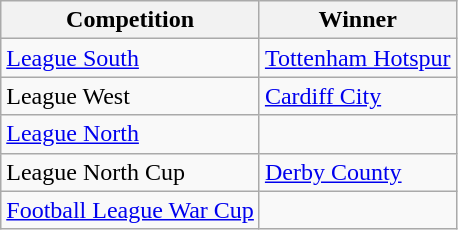<table class="wikitable">
<tr>
<th>Competition</th>
<th>Winner</th>
</tr>
<tr>
<td><a href='#'>League South</a></td>
<td><a href='#'>Tottenham Hotspur</a></td>
</tr>
<tr>
<td>League West</td>
<td><a href='#'>Cardiff City</a></td>
</tr>
<tr>
<td><a href='#'>League North</a></td>
<td></td>
</tr>
<tr>
<td>League North Cup</td>
<td><a href='#'>Derby County</a></td>
</tr>
<tr>
<td><a href='#'>Football League War Cup</a></td>
<td></td>
</tr>
</table>
